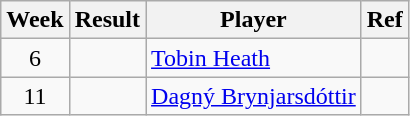<table class=wikitable>
<tr>
<th>Week</th>
<th>Result</th>
<th>Player</th>
<th>Ref</th>
</tr>
<tr>
<td align=center>6</td>
<td></td>
<td> <a href='#'>Tobin Heath</a></td>
<td></td>
</tr>
<tr>
<td align=center>11</td>
<td></td>
<td> <a href='#'>Dagný Brynjarsdóttir</a></td>
<td></td>
</tr>
</table>
